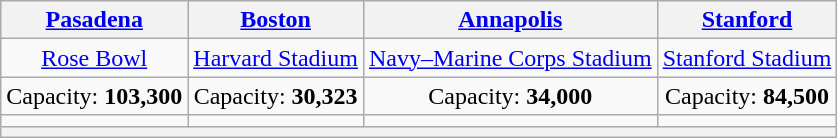<table class="wikitable" style="text-align:center">
<tr>
<th><a href='#'>Pasadena</a></th>
<th><a href='#'>Boston</a></th>
<th><a href='#'>Annapolis</a></th>
<th><a href='#'>Stanford</a></th>
</tr>
<tr>
<td><a href='#'>Rose Bowl</a></td>
<td><a href='#'>Harvard Stadium</a></td>
<td><a href='#'>Navy–Marine Corps Stadium</a></td>
<td><a href='#'>Stanford Stadium</a></td>
</tr>
<tr>
<td>Capacity: <strong>103,300</strong></td>
<td>Capacity: <strong>30,323</strong></td>
<td>Capacity: <strong>34,000</strong></td>
<td>Capacity: <strong>84,500</strong></td>
</tr>
<tr>
<td></td>
<td></td>
<td></td>
<td></td>
</tr>
<tr>
<th colspan=4></th>
</tr>
</table>
